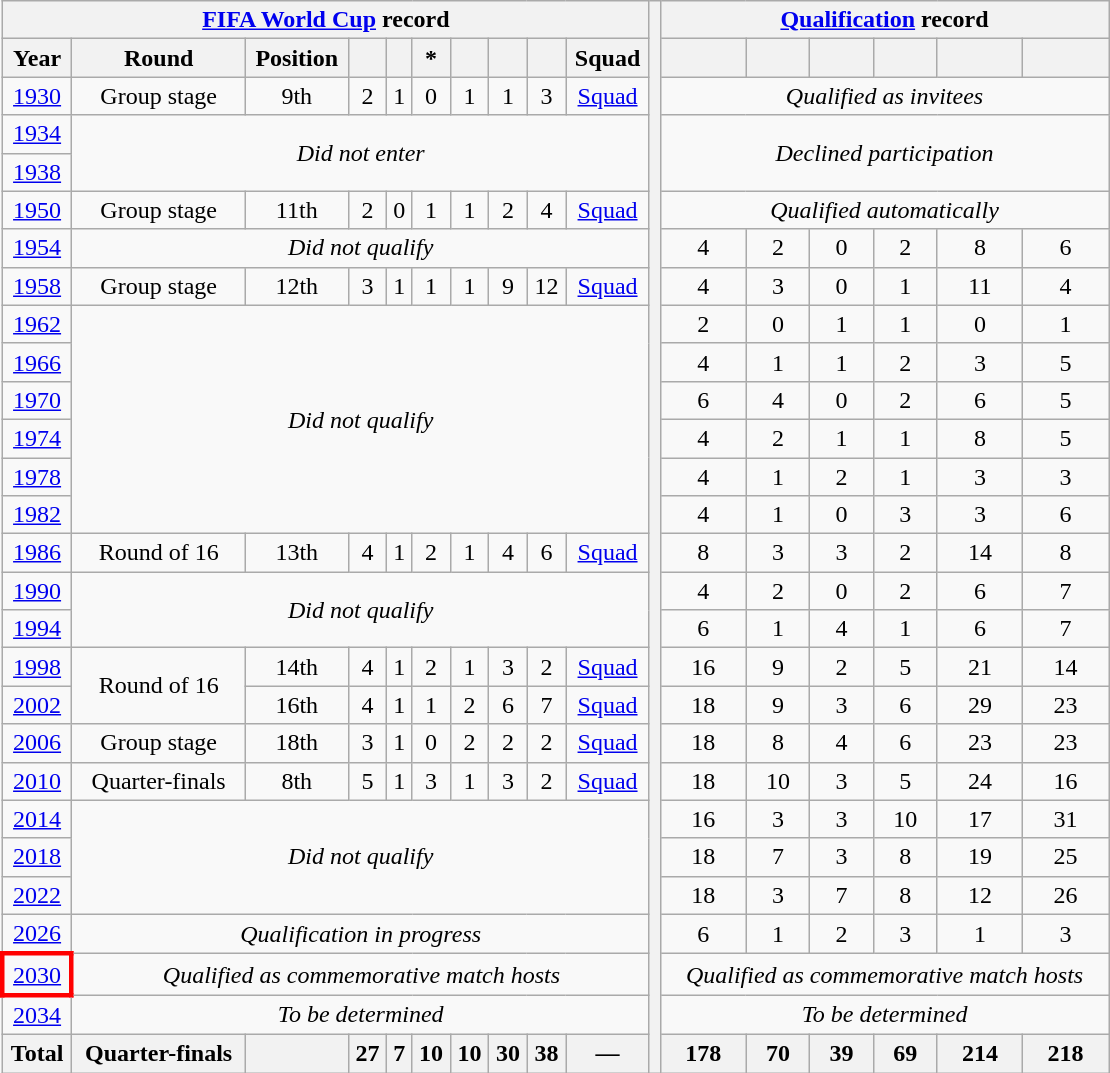<table class="wikitable" style="text-align: center;">
<tr>
<th colspan=10><a href='#'>FIFA World Cup</a> record</th>
<th width=1% rowspan=28></th>
<th colspan=7><a href='#'>Qualification</a> record</th>
</tr>
<tr>
<th>Year</th>
<th>Round</th>
<th>Position</th>
<th></th>
<th></th>
<th>*</th>
<th></th>
<th></th>
<th></th>
<th>Squad</th>
<th></th>
<th></th>
<th></th>
<th></th>
<th></th>
<th></th>
</tr>
<tr>
<td> <a href='#'>1930</a></td>
<td>Group stage</td>
<td>9th</td>
<td>2</td>
<td>1</td>
<td>0</td>
<td>1</td>
<td>1</td>
<td>3</td>
<td><a href='#'>Squad</a></td>
<td colspan=7><em>Qualified as invitees</em></td>
</tr>
<tr>
<td> <a href='#'>1934</a></td>
<td colspan=9 rowspan=2><em>Did not enter</em></td>
<td colspan=7 rowspan=2><em>Declined participation</em></td>
</tr>
<tr>
<td> <a href='#'>1938</a></td>
</tr>
<tr>
<td> <a href='#'>1950</a></td>
<td>Group stage</td>
<td>11th</td>
<td>2</td>
<td>0</td>
<td>1</td>
<td>1</td>
<td>2</td>
<td>4</td>
<td><a href='#'>Squad</a></td>
<td colspan=7><em>Qualified automatically</em></td>
</tr>
<tr>
<td> <a href='#'>1954</a></td>
<td colspan=9><em>Did not qualify</em></td>
<td>4</td>
<td>2</td>
<td>0</td>
<td>2</td>
<td>8</td>
<td>6</td>
</tr>
<tr>
<td> <a href='#'>1958</a></td>
<td>Group stage</td>
<td>12th</td>
<td>3</td>
<td>1</td>
<td>1</td>
<td>1</td>
<td>9</td>
<td>12</td>
<td><a href='#'>Squad</a></td>
<td>4</td>
<td>3</td>
<td>0</td>
<td>1</td>
<td>11</td>
<td>4</td>
</tr>
<tr>
<td> <a href='#'>1962</a></td>
<td colspan=9 rowspan=6><em>Did not qualify</em></td>
<td>2</td>
<td>0</td>
<td>1</td>
<td>1</td>
<td>0</td>
<td>1</td>
</tr>
<tr>
<td> <a href='#'>1966</a></td>
<td>4</td>
<td>1</td>
<td>1</td>
<td>2</td>
<td>3</td>
<td>5</td>
</tr>
<tr>
<td> <a href='#'>1970</a></td>
<td>6</td>
<td>4</td>
<td>0</td>
<td>2</td>
<td>6</td>
<td>5</td>
</tr>
<tr>
<td> <a href='#'>1974</a></td>
<td>4</td>
<td>2</td>
<td>1</td>
<td>1</td>
<td>8</td>
<td>5</td>
</tr>
<tr>
<td> <a href='#'>1978</a></td>
<td>4</td>
<td>1</td>
<td>2</td>
<td>1</td>
<td>3</td>
<td>3</td>
</tr>
<tr>
<td> <a href='#'>1982</a></td>
<td>4</td>
<td>1</td>
<td>0</td>
<td>3</td>
<td>3</td>
<td>6</td>
</tr>
<tr>
<td> <a href='#'>1986</a></td>
<td>Round of 16</td>
<td>13th</td>
<td>4</td>
<td>1</td>
<td>2</td>
<td>1</td>
<td>4</td>
<td>6</td>
<td><a href='#'>Squad</a></td>
<td>8</td>
<td>3</td>
<td>3</td>
<td>2</td>
<td>14</td>
<td>8</td>
</tr>
<tr>
<td> <a href='#'>1990</a></td>
<td colspan=9 rowspan=2><em>Did not qualify</em></td>
<td>4</td>
<td>2</td>
<td>0</td>
<td>2</td>
<td>6</td>
<td>7</td>
</tr>
<tr>
<td> <a href='#'>1994</a></td>
<td>6</td>
<td>1</td>
<td>4</td>
<td>1</td>
<td>6</td>
<td>7</td>
</tr>
<tr>
<td> <a href='#'>1998</a></td>
<td rowspan=2>Round of 16</td>
<td>14th</td>
<td>4</td>
<td>1</td>
<td>2</td>
<td>1</td>
<td>3</td>
<td>2</td>
<td><a href='#'>Squad</a></td>
<td>16</td>
<td>9</td>
<td>2</td>
<td>5</td>
<td>21</td>
<td>14</td>
</tr>
<tr>
<td>  <a href='#'>2002</a></td>
<td>16th</td>
<td>4</td>
<td>1</td>
<td>1</td>
<td>2</td>
<td>6</td>
<td>7</td>
<td><a href='#'>Squad</a></td>
<td>18</td>
<td>9</td>
<td>3</td>
<td>6</td>
<td>29</td>
<td>23</td>
</tr>
<tr>
<td> <a href='#'>2006</a></td>
<td>Group stage</td>
<td>18th</td>
<td>3</td>
<td>1</td>
<td>0</td>
<td>2</td>
<td>2</td>
<td>2</td>
<td><a href='#'>Squad</a></td>
<td>18</td>
<td>8</td>
<td>4</td>
<td>6</td>
<td>23</td>
<td>23</td>
</tr>
<tr>
<td> <a href='#'>2010</a></td>
<td>Quarter-finals</td>
<td>8th</td>
<td>5</td>
<td>1</td>
<td>3</td>
<td>1</td>
<td>3</td>
<td>2</td>
<td><a href='#'>Squad</a></td>
<td>18</td>
<td>10</td>
<td>3</td>
<td>5</td>
<td>24</td>
<td>16</td>
</tr>
<tr>
<td> <a href='#'>2014</a></td>
<td colspan=9 rowspan=3><em>Did not qualify</em></td>
<td>16</td>
<td>3</td>
<td>3</td>
<td>10</td>
<td>17</td>
<td>31</td>
</tr>
<tr>
<td> <a href='#'>2018</a></td>
<td>18</td>
<td>7</td>
<td>3</td>
<td>8</td>
<td>19</td>
<td>25</td>
</tr>
<tr>
<td> <a href='#'>2022</a></td>
<td>18</td>
<td>3</td>
<td>7</td>
<td>8</td>
<td>12</td>
<td>26</td>
</tr>
<tr>
<td>   <a href='#'>2026</a></td>
<td colspan=9><em>Qualification in progress</em></td>
<td>6</td>
<td>1</td>
<td>2</td>
<td>3</td>
<td>1</td>
<td>3</td>
</tr>
<tr>
<td style="border:3px solid red">   <a href='#'>2030</a></td>
<td colspan=9><em>Qualified as commemorative match hosts</em></td>
<td colspan=7><em>Qualified as commemorative match hosts</em></td>
</tr>
<tr>
<td> <a href='#'>2034</a></td>
<td colspan=9><em>To be determined</em></td>
<td colspan=7><em>To be determined</em></td>
</tr>
<tr>
<th>Total</th>
<th>Quarter-finals</th>
<th></th>
<th>27</th>
<th>7</th>
<th>10</th>
<th>10</th>
<th>30</th>
<th>38</th>
<th>—</th>
<th>178</th>
<th>70</th>
<th>39</th>
<th>69</th>
<th>214</th>
<th>218</th>
</tr>
</table>
